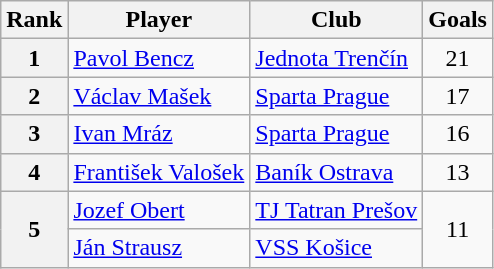<table class="wikitable" style="text-align:center">
<tr>
<th>Rank</th>
<th>Player</th>
<th>Club</th>
<th>Goals</th>
</tr>
<tr>
<th>1</th>
<td align="left"> <a href='#'>Pavol Bencz</a></td>
<td align="left"><a href='#'>Jednota Trenčín</a></td>
<td>21</td>
</tr>
<tr>
<th>2</th>
<td align="left"> <a href='#'>Václav Mašek</a></td>
<td align="left"><a href='#'>Sparta Prague</a></td>
<td>17</td>
</tr>
<tr>
<th>3</th>
<td align="left"> <a href='#'>Ivan Mráz</a></td>
<td align="left"><a href='#'>Sparta Prague</a></td>
<td>16</td>
</tr>
<tr>
<th>4</th>
<td align="left"> <a href='#'>František Valošek</a></td>
<td align="left"><a href='#'>Baník Ostrava</a></td>
<td>13</td>
</tr>
<tr>
<th rowspan="2">5</th>
<td align="left"> <a href='#'>Jozef Obert</a></td>
<td align="left"><a href='#'>TJ Tatran Prešov</a></td>
<td rowspan="2">11</td>
</tr>
<tr>
<td align="left"> <a href='#'>Ján Strausz</a></td>
<td align="left"><a href='#'>VSS Košice</a></td>
</tr>
</table>
